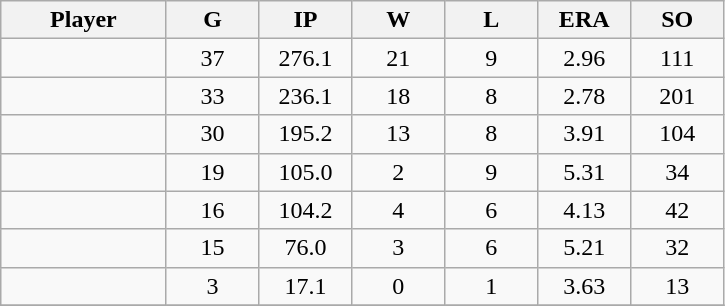<table class="wikitable sortable">
<tr>
<th bgcolor="#DDDDFF" width="16%">Player</th>
<th bgcolor="#DDDDFF" width="9%">G</th>
<th bgcolor="#DDDDFF" width="9%">IP</th>
<th bgcolor="#DDDDFF" width="9%">W</th>
<th bgcolor="#DDDDFF" width="9%">L</th>
<th bgcolor="#DDDDFF" width="9%">ERA</th>
<th bgcolor="#DDDDFF" width="9%">SO</th>
</tr>
<tr align="center">
<td></td>
<td>37</td>
<td>276.1</td>
<td>21</td>
<td>9</td>
<td>2.96</td>
<td>111</td>
</tr>
<tr align="center">
<td></td>
<td>33</td>
<td>236.1</td>
<td>18</td>
<td>8</td>
<td>2.78</td>
<td>201</td>
</tr>
<tr align="center">
<td></td>
<td>30</td>
<td>195.2</td>
<td>13</td>
<td>8</td>
<td>3.91</td>
<td>104</td>
</tr>
<tr align="center">
<td></td>
<td>19</td>
<td>105.0</td>
<td>2</td>
<td>9</td>
<td>5.31</td>
<td>34</td>
</tr>
<tr align="center">
<td></td>
<td>16</td>
<td>104.2</td>
<td>4</td>
<td>6</td>
<td>4.13</td>
<td>42</td>
</tr>
<tr align="center">
<td></td>
<td>15</td>
<td>76.0</td>
<td>3</td>
<td>6</td>
<td>5.21</td>
<td>32</td>
</tr>
<tr align="center">
<td></td>
<td>3</td>
<td>17.1</td>
<td>0</td>
<td>1</td>
<td>3.63</td>
<td>13</td>
</tr>
<tr align="center">
</tr>
</table>
